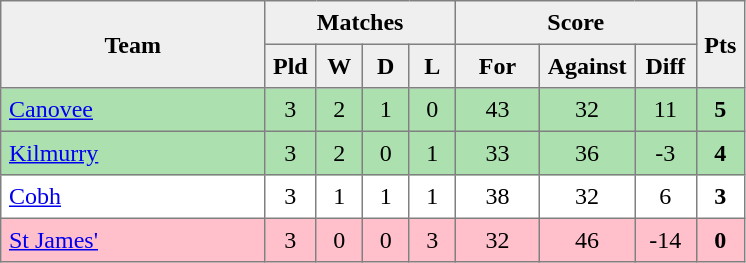<table style=border-collapse:collapse border=1 cellspacing=0 cellpadding=5>
<tr align=center bgcolor=#efefef>
<th rowspan=2 width=165>Team</th>
<th colspan=4>Matches</th>
<th colspan=3>Score</th>
<th rowspan=2width=20>Pts</th>
</tr>
<tr align=center bgcolor=#efefef>
<th width=20>Pld</th>
<th width=20>W</th>
<th width=20>D</th>
<th width=20>L</th>
<th width=45>For</th>
<th width=45>Against</th>
<th width=30>Diff</th>
</tr>
<tr align=center style="background:#ACE1AF;">
<td style="text-align:left;"><a href='#'>Canovee</a></td>
<td>3</td>
<td>2</td>
<td>1</td>
<td>0</td>
<td>43</td>
<td>32</td>
<td>11</td>
<td><strong>5</strong></td>
</tr>
<tr align=center style="background:#ACE1AF;">
<td style="text-align:left;"><a href='#'>Kilmurry</a></td>
<td>3</td>
<td>2</td>
<td>0</td>
<td>1</td>
<td>33</td>
<td>36</td>
<td>-3</td>
<td><strong>4</strong></td>
</tr>
<tr align=center>
<td style="text-align:left;"><a href='#'>Cobh</a></td>
<td>3</td>
<td>1</td>
<td>1</td>
<td>1</td>
<td>38</td>
<td>32</td>
<td>6</td>
<td><strong>3</strong></td>
</tr>
<tr align=center style="background:#FFC0CB;">
<td style="text-align:left;"><a href='#'>St James'</a></td>
<td>3</td>
<td>0</td>
<td>0</td>
<td>3</td>
<td>32</td>
<td>46</td>
<td>-14</td>
<td><strong>0</strong></td>
</tr>
</table>
